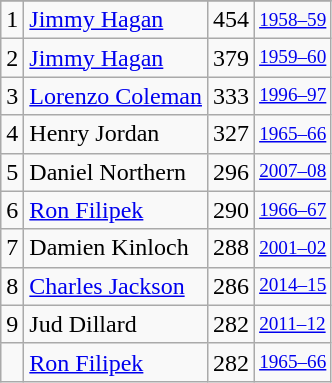<table class="wikitable">
<tr>
</tr>
<tr>
<td>1</td>
<td><a href='#'>Jimmy Hagan</a></td>
<td>454</td>
<td style="font-size:80%;"><a href='#'>1958–59</a></td>
</tr>
<tr>
<td>2</td>
<td><a href='#'>Jimmy Hagan</a></td>
<td>379</td>
<td style="font-size:80%;"><a href='#'>1959–60</a></td>
</tr>
<tr>
<td>3</td>
<td><a href='#'>Lorenzo Coleman</a></td>
<td>333</td>
<td style="font-size:80%;"><a href='#'>1996–97</a></td>
</tr>
<tr>
<td>4</td>
<td>Henry Jordan</td>
<td>327</td>
<td style="font-size:80%;"><a href='#'>1965–66</a></td>
</tr>
<tr>
<td>5</td>
<td>Daniel Northern</td>
<td>296</td>
<td style="font-size:80%;"><a href='#'>2007–08</a></td>
</tr>
<tr>
<td>6</td>
<td><a href='#'>Ron Filipek</a></td>
<td>290</td>
<td style="font-size:80%;"><a href='#'>1966–67</a></td>
</tr>
<tr>
<td>7</td>
<td>Damien Kinloch</td>
<td>288</td>
<td style="font-size:80%;"><a href='#'>2001–02</a></td>
</tr>
<tr>
<td>8</td>
<td><a href='#'>Charles Jackson</a></td>
<td>286</td>
<td style="font-size:80%;"><a href='#'>2014–15</a></td>
</tr>
<tr>
<td>9</td>
<td>Jud Dillard</td>
<td>282</td>
<td style="font-size:80%;"><a href='#'>2011–12</a></td>
</tr>
<tr>
<td></td>
<td><a href='#'>Ron Filipek</a></td>
<td>282</td>
<td style="font-size:80%;"><a href='#'>1965–66</a></td>
</tr>
</table>
